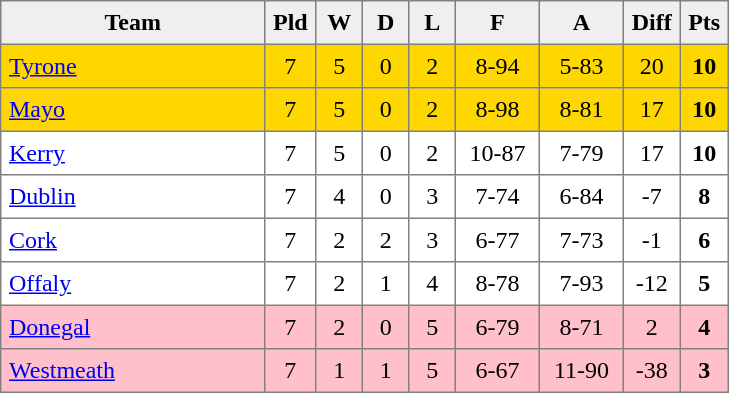<table style=border-collapse:collapse border=1 cellspacing=0 cellpadding=5>
<tr align=center bgcolor=#efefef>
<th width=165>Team</th>
<th width=20>Pld</th>
<th width=20>W</th>
<th width=20>D</th>
<th width=20>L</th>
<th width=45>F</th>
<th width=45>A</th>
<th width=20>Diff</th>
<th width=20>Pts</th>
</tr>
<tr align=center style= "background:gold;">
<td style="text-align:left"><a href='#'>Tyrone</a></td>
<td>7</td>
<td>5</td>
<td>0</td>
<td>2</td>
<td>8-94</td>
<td>5-83</td>
<td>20</td>
<td><strong>10</strong></td>
</tr>
<tr align=center style= "background:gold;">
<td style="text-align:left"><a href='#'>Mayo</a></td>
<td>7</td>
<td>5</td>
<td>0</td>
<td>2</td>
<td>8-98</td>
<td>8-81</td>
<td>17</td>
<td><strong>10</strong></td>
</tr>
<tr align=center style= "">
<td style="text-align:left"><a href='#'>Kerry</a></td>
<td>7</td>
<td>5</td>
<td>0</td>
<td>2</td>
<td>10-87</td>
<td>7-79</td>
<td>17</td>
<td><strong>10</strong></td>
</tr>
<tr align=center style= "">
<td style="text-align:left"><a href='#'>Dublin</a></td>
<td>7</td>
<td>4</td>
<td>0</td>
<td>3</td>
<td>7-74</td>
<td>6-84</td>
<td>-7</td>
<td><strong>8</strong></td>
</tr>
<tr align=center style= "">
<td style="text-align:left"><a href='#'>Cork</a></td>
<td>7</td>
<td>2</td>
<td>2</td>
<td>3</td>
<td>6-77</td>
<td>7-73</td>
<td>-1</td>
<td><strong>6</strong></td>
</tr>
<tr align=center style= "">
<td style="text-align:left"><a href='#'>Offaly</a></td>
<td>7</td>
<td>2</td>
<td>1</td>
<td>4</td>
<td>8-78</td>
<td>7-93</td>
<td>-12</td>
<td><strong>5</strong></td>
</tr>
<tr align=center style= "background:#FFC0CB">
<td style="text-align:left"><a href='#'>Donegal</a></td>
<td>7</td>
<td>2</td>
<td>0</td>
<td>5</td>
<td>6-79</td>
<td>8-71</td>
<td>2</td>
<td><strong>4</strong></td>
</tr>
<tr align=center style= "background:#FFC0CB">
<td style="text-align:left"><a href='#'>Westmeath</a></td>
<td>7</td>
<td>1</td>
<td>1</td>
<td>5</td>
<td>6-67</td>
<td>11-90</td>
<td>-38</td>
<td><strong>3</strong></td>
</tr>
</table>
